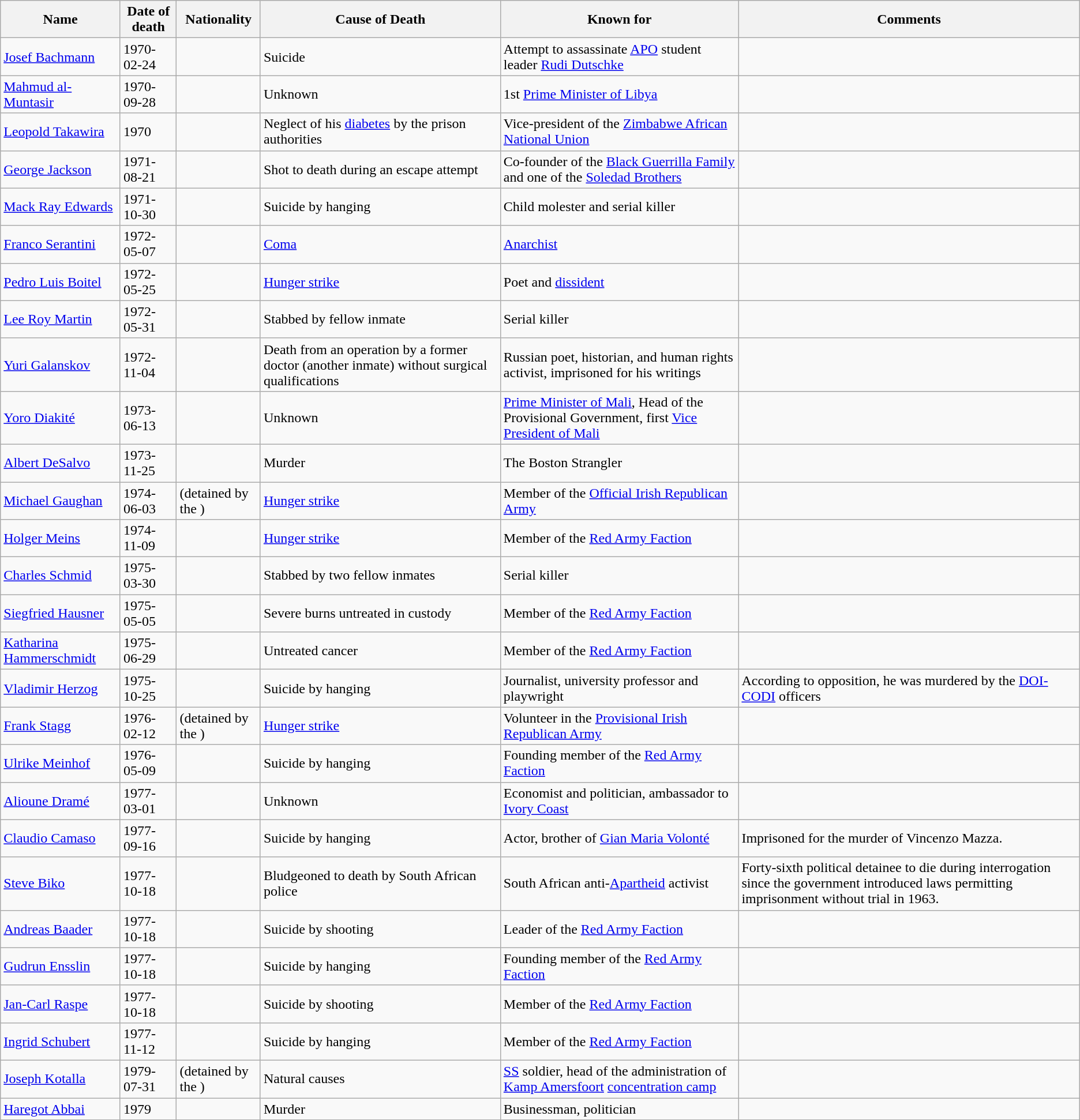<table class="wikitable sortable">
<tr>
<th>Name</th>
<th>Date of death</th>
<th>Nationality</th>
<th>Cause of Death</th>
<th>Known for</th>
<th>Comments</th>
</tr>
<tr>
<td><a href='#'>Josef Bachmann</a></td>
<td>1970-02-24</td>
<td></td>
<td>Suicide</td>
<td>Attempt to assassinate <a href='#'>APO</a> student leader <a href='#'>Rudi Dutschke</a></td>
<td></td>
</tr>
<tr>
<td><a href='#'>Mahmud al-Muntasir</a></td>
<td>1970-09-28</td>
<td></td>
<td>Unknown</td>
<td>1st <a href='#'>Prime Minister of Libya</a></td>
<td></td>
</tr>
<tr>
<td><a href='#'>Leopold Takawira</a></td>
<td>1970</td>
<td></td>
<td>Neglect of his <a href='#'>diabetes</a> by the prison authorities</td>
<td>Vice-president of the <a href='#'>Zimbabwe African National Union</a></td>
<td></td>
</tr>
<tr>
<td><a href='#'>George Jackson</a></td>
<td>1971-08-21</td>
<td></td>
<td>Shot to death during an escape attempt</td>
<td>Co-founder of the <a href='#'>Black Guerrilla Family</a> and one of the <a href='#'>Soledad Brothers</a></td>
<td></td>
</tr>
<tr>
<td><a href='#'>Mack Ray Edwards</a></td>
<td>1971-10-30</td>
<td></td>
<td>Suicide by hanging</td>
<td>Child molester and serial killer</td>
<td></td>
</tr>
<tr>
<td><a href='#'>Franco Serantini</a></td>
<td>1972-05-07</td>
<td></td>
<td><a href='#'>Coma</a></td>
<td><a href='#'>Anarchist</a></td>
<td></td>
</tr>
<tr>
<td><a href='#'>Pedro Luis Boitel</a></td>
<td>1972-05-25</td>
<td></td>
<td><a href='#'>Hunger strike</a></td>
<td>Poet and <a href='#'>dissident</a></td>
<td></td>
</tr>
<tr>
<td><a href='#'>Lee Roy Martin</a></td>
<td>1972-05-31</td>
<td></td>
<td>Stabbed by fellow inmate</td>
<td>Serial killer</td>
<td></td>
</tr>
<tr>
<td><a href='#'>Yuri Galanskov</a></td>
<td>1972-11-04</td>
<td></td>
<td>Death from an operation by a former doctor (another inmate) without surgical qualifications</td>
<td>Russian poet, historian, and human rights activist, imprisoned for his writings</td>
<td></td>
</tr>
<tr>
<td><a href='#'>Yoro Diakité</a></td>
<td>1973-06-13</td>
<td></td>
<td>Unknown</td>
<td><a href='#'>Prime Minister of Mali</a>, Head of the Provisional Government, first <a href='#'>Vice President of Mali</a></td>
<td></td>
</tr>
<tr>
<td><a href='#'>Albert DeSalvo</a></td>
<td>1973-11-25</td>
<td></td>
<td>Murder</td>
<td>The Boston Strangler</td>
<td></td>
</tr>
<tr>
<td><a href='#'>Michael Gaughan</a></td>
<td>1974-06-03</td>
<td> (detained by the )</td>
<td><a href='#'>Hunger strike</a></td>
<td>Member of the <a href='#'>Official Irish Republican Army</a></td>
<td></td>
</tr>
<tr>
<td><a href='#'>Holger Meins</a></td>
<td>1974-11-09</td>
<td></td>
<td><a href='#'>Hunger strike</a></td>
<td>Member of the <a href='#'>Red Army Faction</a></td>
<td></td>
</tr>
<tr>
<td><a href='#'>Charles Schmid</a></td>
<td>1975-03-30</td>
<td></td>
<td>Stabbed by two fellow inmates</td>
<td>Serial killer</td>
<td></td>
</tr>
<tr>
<td><a href='#'>Siegfried Hausner</a></td>
<td>1975-05-05</td>
<td></td>
<td>Severe burns untreated in custody</td>
<td>Member of the <a href='#'>Red Army Faction</a></td>
<td></td>
</tr>
<tr>
<td><a href='#'>Katharina Hammerschmidt</a></td>
<td>1975-06-29</td>
<td></td>
<td>Untreated cancer</td>
<td>Member of the <a href='#'>Red Army Faction</a></td>
<td></td>
</tr>
<tr>
<td><a href='#'>Vladimir Herzog</a></td>
<td>1975-10-25</td>
<td><br></td>
<td>Suicide by hanging</td>
<td>Journalist, university professor and playwright</td>
<td>According to opposition, he was murdered by the <a href='#'>DOI-CODI</a> officers</td>
</tr>
<tr>
<td><a href='#'>Frank Stagg</a></td>
<td>1976-02-12</td>
<td> (detained by the )</td>
<td><a href='#'>Hunger strike</a></td>
<td>Volunteer in the <a href='#'>Provisional Irish Republican Army</a></td>
<td></td>
</tr>
<tr>
<td><a href='#'>Ulrike Meinhof</a></td>
<td>1976-05-09</td>
<td></td>
<td>Suicide by hanging</td>
<td>Founding member of the <a href='#'>Red Army Faction</a></td>
<td></td>
</tr>
<tr>
<td><a href='#'>Alioune Dramé</a></td>
<td>1977-03-01</td>
<td></td>
<td>Unknown</td>
<td>Economist and politician, ambassador to <a href='#'>Ivory Coast</a></td>
<td></td>
</tr>
<tr>
<td><a href='#'>Claudio Camaso</a></td>
<td>1977-09-16</td>
<td></td>
<td>Suicide by hanging</td>
<td>Actor, brother of <a href='#'>Gian Maria Volonté</a></td>
<td>Imprisoned for the murder of Vincenzo Mazza.</td>
</tr>
<tr>
<td><a href='#'>Steve Biko</a></td>
<td>1977-10-18</td>
<td></td>
<td>Bludgeoned to death by South African police</td>
<td>South African anti-<a href='#'>Apartheid</a> activist</td>
<td>Forty-sixth political detainee to die during interrogation since the government introduced laws permitting imprisonment without trial in 1963.</td>
</tr>
<tr>
<td><a href='#'>Andreas Baader</a></td>
<td>1977-10-18</td>
<td></td>
<td>Suicide by shooting</td>
<td>Leader of the <a href='#'>Red Army Faction</a></td>
<td></td>
</tr>
<tr>
<td><a href='#'>Gudrun Ensslin</a></td>
<td>1977-10-18</td>
<td></td>
<td>Suicide by hanging</td>
<td>Founding member of the <a href='#'>Red Army Faction</a></td>
<td></td>
</tr>
<tr>
<td><a href='#'>Jan-Carl Raspe</a></td>
<td>1977-10-18</td>
<td></td>
<td>Suicide by shooting</td>
<td>Member of the <a href='#'>Red Army Faction</a></td>
<td></td>
</tr>
<tr>
<td><a href='#'>Ingrid Schubert</a></td>
<td>1977-11-12</td>
<td></td>
<td>Suicide by hanging</td>
<td>Member of the <a href='#'>Red Army Faction</a></td>
<td></td>
</tr>
<tr>
<td><a href='#'>Joseph Kotalla</a></td>
<td>1979-07-31</td>
<td> (detained by the )</td>
<td>Natural causes</td>
<td><a href='#'>SS</a> soldier, head of the administration of <a href='#'>Kamp Amersfoort</a> <a href='#'>concentration camp</a></td>
<td></td>
</tr>
<tr>
<td><a href='#'>Haregot Abbai</a></td>
<td>1979</td>
<td></td>
<td>Murder</td>
<td>Businessman, politician</td>
<td></td>
</tr>
</table>
